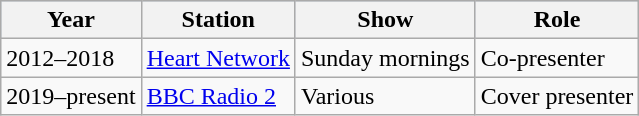<table class="wikitable">
<tr style="background:#b0c4de; text-align:center;">
<th>Year</th>
<th>Station</th>
<th>Show</th>
<th>Role</th>
</tr>
<tr>
<td>2012–2018</td>
<td><a href='#'>Heart Network</a></td>
<td>Sunday mornings</td>
<td>Co-presenter</td>
</tr>
<tr>
<td>2019–present</td>
<td><a href='#'>BBC Radio 2</a></td>
<td>Various</td>
<td>Cover presenter</td>
</tr>
</table>
